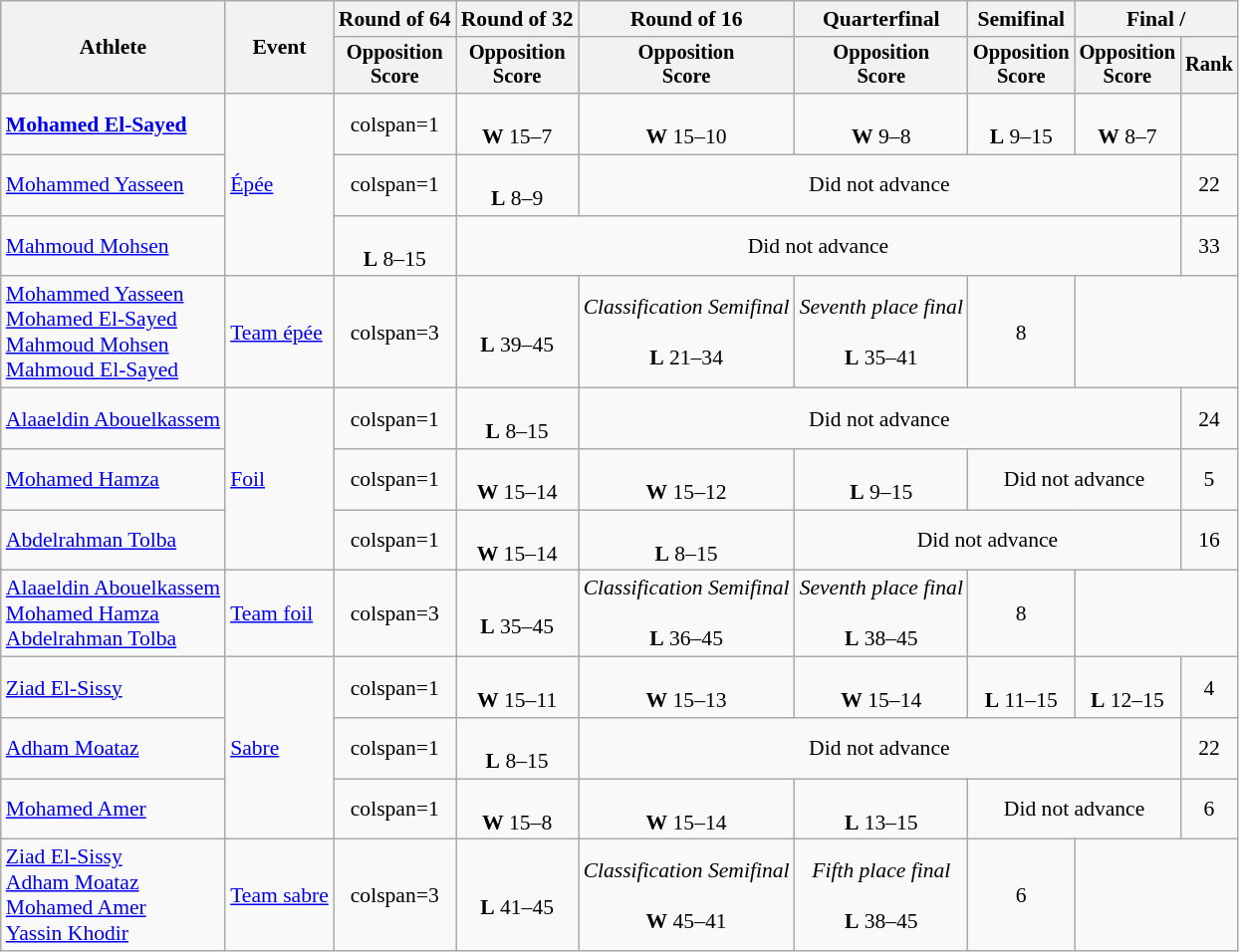<table class="wikitable" style="font-size:90%">
<tr>
<th rowspan="2">Athlete</th>
<th rowspan="2">Event</th>
<th>Round of 64</th>
<th>Round of 32</th>
<th>Round of 16</th>
<th>Quarterfinal</th>
<th>Semifinal</th>
<th colspan="2">Final / </th>
</tr>
<tr style="font-size:95%">
<th>Opposition <br> Score</th>
<th>Opposition <br> Score</th>
<th>Opposition <br> Score</th>
<th>Opposition <br> Score</th>
<th>Opposition <br> Score</th>
<th>Opposition <br> Score</th>
<th>Rank</th>
</tr>
<tr align="center">
<td align="left"><strong><a href='#'>Mohamed El-Sayed</a></strong></td>
<td rowspan="3" align="left"><a href='#'>Épée</a></td>
<td>colspan=1 </td>
<td><br> <strong>W</strong> 15–7</td>
<td><br> <strong>W</strong> 15–10</td>
<td><br> <strong>W</strong> 9–8</td>
<td><br> <strong>L</strong> 9–15</td>
<td><br> <strong>W</strong> 8–7</td>
<td></td>
</tr>
<tr align="center">
<td align="left"><a href='#'>Mohammed Yasseen</a></td>
<td>colspan=1 </td>
<td><br> <strong>L</strong> 8–9</td>
<td colspan="4">Did not advance</td>
<td>22</td>
</tr>
<tr align="center">
<td align="left"><a href='#'>Mahmoud Mohsen</a></td>
<td><br> <strong>L</strong> 8–15</td>
<td colspan="5">Did not advance</td>
<td>33</td>
</tr>
<tr align="center">
<td align="left"><a href='#'>Mohammed Yasseen</a><br><a href='#'>Mohamed El-Sayed</a><br><a href='#'>Mahmoud Mohsen</a><br><a href='#'>Mahmoud El-Sayed</a></td>
<td align="left"><a href='#'>Team épée</a></td>
<td>colspan=3 </td>
<td><br> <strong>L</strong> 39–45</td>
<td><em>Classification Semifinal</em><br><em><br></em> <strong>L</strong> 21–34</td>
<td><em>Seventh place final</em><br><em><br></em> <strong>L</strong> 35–41</td>
<td>8</td>
</tr>
<tr align="center">
<td align="left"><a href='#'>Alaaeldin Abouelkassem</a></td>
<td rowspan="3" align="left"><a href='#'>Foil</a></td>
<td>colspan=1 </td>
<td><br> <strong>L</strong> 8–15</td>
<td colspan="4">Did not advance</td>
<td>24</td>
</tr>
<tr align="center">
<td align="left"><a href='#'>Mohamed Hamza</a></td>
<td>colspan=1 </td>
<td><br> <strong>W</strong> 15–14</td>
<td><br> <strong>W</strong> 15–12</td>
<td><br> <strong>L</strong> 9–15</td>
<td colspan="2">Did not advance</td>
<td>5</td>
</tr>
<tr align="center">
<td align="left"><a href='#'>Abdelrahman Tolba</a></td>
<td>colspan=1 </td>
<td><br> <strong>W</strong> 15–14</td>
<td><br> <strong>L</strong> 8–15</td>
<td colspan="3">Did not advance</td>
<td>16</td>
</tr>
<tr align="center">
<td align="left"><a href='#'>Alaaeldin Abouelkassem</a><br><a href='#'>Mohamed Hamza</a><br><a href='#'>Abdelrahman Tolba</a></td>
<td align="left"><a href='#'>Team foil</a></td>
<td>colspan=3 </td>
<td><br> <strong>L</strong> 35–45</td>
<td><em>Classification Semifinal</em><br><br> <strong>L</strong> 36–45</td>
<td><em>Seventh place final</em><br><br> <strong>L</strong> 38–45</td>
<td>8</td>
</tr>
<tr align="center">
<td align="left"><a href='#'>Ziad El-Sissy</a></td>
<td rowspan="3" align="left"><a href='#'>Sabre</a></td>
<td>colspan=1 </td>
<td><br> <strong>W</strong> 15–11</td>
<td><br> <strong>W</strong> 15–13</td>
<td><br> <strong>W</strong> 15–14</td>
<td><br> <strong>L</strong> 11–15</td>
<td><br> <strong>L</strong> 12–15</td>
<td>4</td>
</tr>
<tr align="center">
<td align="left"><a href='#'>Adham Moataz</a></td>
<td>colspan=1 </td>
<td><br> <strong>L</strong> 8–15</td>
<td colspan="4">Did not advance</td>
<td>22</td>
</tr>
<tr align="center">
<td align="left"><a href='#'>Mohamed Amer</a></td>
<td>colspan=1 </td>
<td><br> <strong>W</strong> 15–8</td>
<td><br> <strong>W</strong> 15–14</td>
<td><br> <strong>L</strong> 13–15</td>
<td colspan="2">Did not advance</td>
<td>6</td>
</tr>
<tr align="center">
<td align="left"><a href='#'>Ziad El-Sissy</a><br><a href='#'>Adham Moataz</a><br><a href='#'>Mohamed Amer</a><br><a href='#'>Yassin Khodir</a></td>
<td align="left"><a href='#'>Team sabre</a></td>
<td>colspan=3 </td>
<td><br> <strong>L</strong> 41–45</td>
<td><em>Classification Semifinal</em><br><br> <strong>W</strong> 45–41<br></td>
<td><em>Fifth place final</em><br><br> <strong>L</strong> 38–45</td>
<td>6</td>
</tr>
</table>
